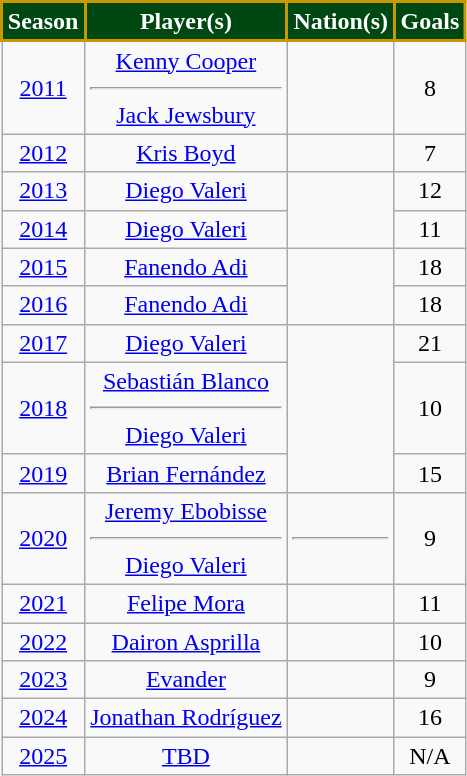<table class="wikitable sortable" style="text-align: center">
<tr>
<th style="background:#004812; color:#FFFFFF; border:2px solid #CB9700;">Season</th>
<th style="background:#004812; color:#FFFFFF; border:2px solid #CB9700;">Player(s)</th>
<th style="background:#004812; color:#FFFFFF; border:2px solid #CB9700;">Nation(s)</th>
<th style="background:#004812; color:#FFFFFF; border:2px solid #CB9700;">Goals</th>
</tr>
<tr>
<td><a href='#'>2011</a></td>
<td><a href='#'>Kenny Cooper</a><hr><a href='#'>Jack Jewsbury</a></td>
<td></td>
<td>8</td>
</tr>
<tr>
<td><a href='#'>2012</a></td>
<td><a href='#'>Kris Boyd</a></td>
<td></td>
<td>7</td>
</tr>
<tr>
<td><a href='#'>2013</a></td>
<td><a href='#'>Diego Valeri</a></td>
<td rowspan="2"></td>
<td>12</td>
</tr>
<tr>
<td><a href='#'>2014</a></td>
<td><a href='#'>Diego Valeri</a></td>
<td>11</td>
</tr>
<tr>
<td><a href='#'>2015</a></td>
<td><a href='#'>Fanendo Adi</a></td>
<td rowspan="2"></td>
<td>18</td>
</tr>
<tr>
<td><a href='#'>2016</a></td>
<td><a href='#'>Fanendo Adi</a></td>
<td>18</td>
</tr>
<tr>
<td><a href='#'>2017</a></td>
<td><a href='#'>Diego Valeri</a></td>
<td rowspan="3"></td>
<td>21</td>
</tr>
<tr>
<td><a href='#'>2018</a></td>
<td><a href='#'>Sebastián Blanco</a><hr><a href='#'>Diego Valeri</a></td>
<td>10</td>
</tr>
<tr>
<td><a href='#'>2019</a></td>
<td><a href='#'>Brian Fernández</a></td>
<td>15</td>
</tr>
<tr>
<td><a href='#'>2020</a></td>
<td><a href='#'>Jeremy Ebobisse</a><hr><a href='#'>Diego Valeri</a></td>
<td><hr> </td>
<td>9</td>
</tr>
<tr>
<td><a href='#'>2021</a></td>
<td><a href='#'>Felipe Mora</a></td>
<td></td>
<td>11</td>
</tr>
<tr>
<td><a href='#'>2022</a></td>
<td><a href='#'>Dairon Asprilla</a></td>
<td></td>
<td>10</td>
</tr>
<tr>
<td><a href='#'>2023</a></td>
<td><a href='#'>Evander</a></td>
<td></td>
<td>9</td>
</tr>
<tr>
<td><a href='#'>2024</a></td>
<td><a href='#'>Jonathan Rodríguez</a></td>
<td></td>
<td>16</td>
</tr>
<tr>
<td><a href='#'>2025</a></td>
<td><a href='#'>TBD</a></td>
<td></td>
<td>N/A</td>
</tr>
</table>
